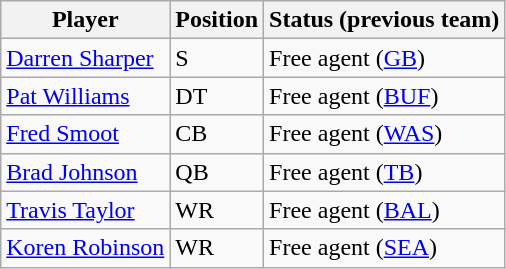<table class="wikitable">
<tr>
<th>Player</th>
<th>Position</th>
<th>Status (previous team)</th>
</tr>
<tr>
<td><a href='#'>Darren Sharper</a></td>
<td>S</td>
<td>Free agent (<a href='#'>GB</a>)</td>
</tr>
<tr>
<td><a href='#'>Pat Williams</a></td>
<td>DT</td>
<td>Free agent (<a href='#'>BUF</a>)</td>
</tr>
<tr>
<td><a href='#'>Fred Smoot</a></td>
<td>CB</td>
<td>Free agent (<a href='#'>WAS</a>)</td>
</tr>
<tr>
<td><a href='#'>Brad Johnson</a></td>
<td>QB</td>
<td>Free agent (<a href='#'>TB</a>)</td>
</tr>
<tr>
<td><a href='#'>Travis Taylor</a></td>
<td>WR</td>
<td>Free agent (<a href='#'>BAL</a>)</td>
</tr>
<tr>
<td><a href='#'>Koren Robinson</a></td>
<td>WR</td>
<td>Free agent (<a href='#'>SEA</a>)</td>
</tr>
</table>
